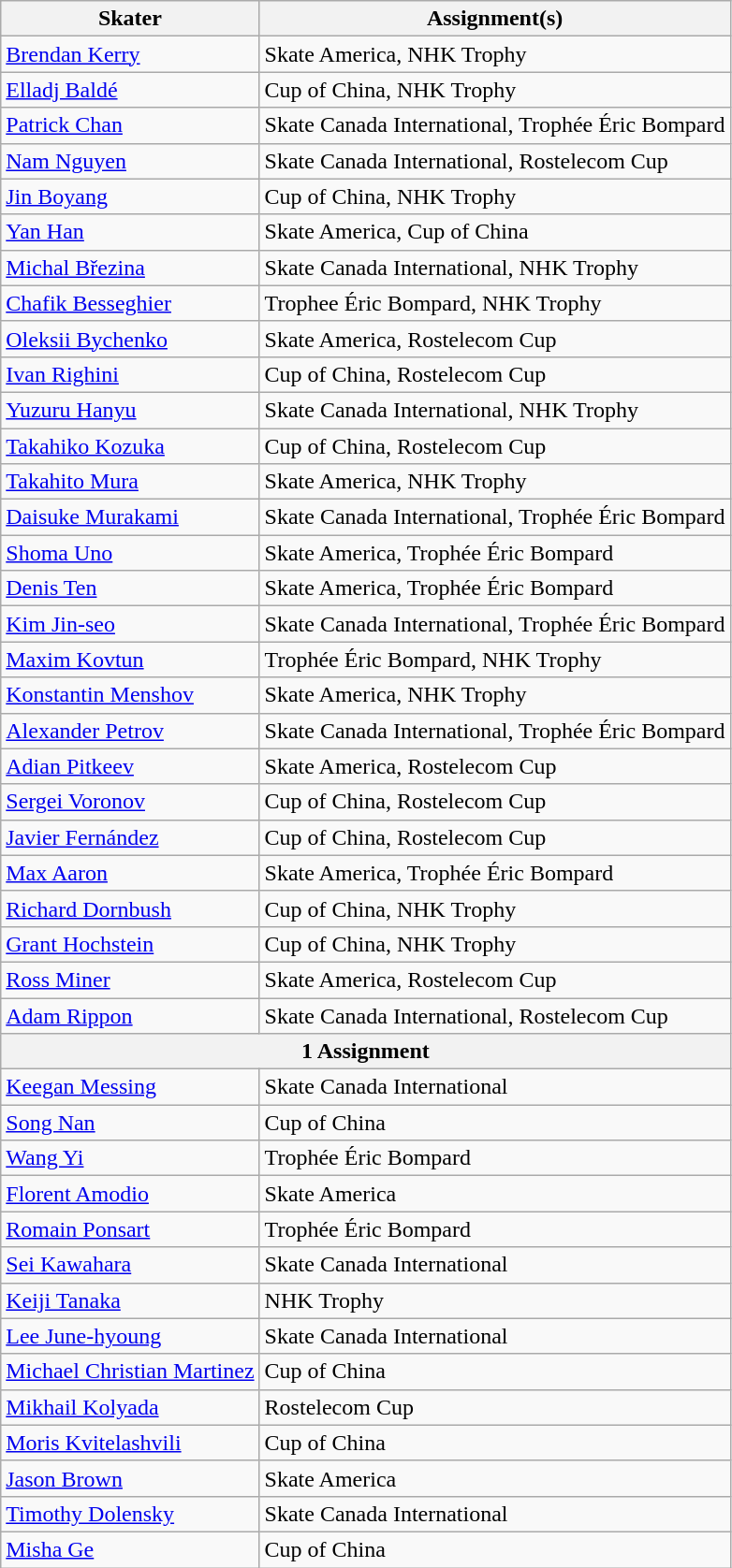<table class="wikitable">
<tr>
<th>Skater</th>
<th>Assignment(s)</th>
</tr>
<tr>
<td> <a href='#'>Brendan Kerry</a></td>
<td>Skate America, NHK Trophy</td>
</tr>
<tr>
<td> <a href='#'>Elladj Baldé</a></td>
<td>Cup of China, NHK Trophy</td>
</tr>
<tr>
<td> <a href='#'>Patrick Chan</a></td>
<td>Skate Canada International, Trophée Éric Bompard</td>
</tr>
<tr>
<td> <a href='#'>Nam Nguyen</a></td>
<td>Skate Canada International, Rostelecom Cup</td>
</tr>
<tr>
<td> <a href='#'>Jin Boyang</a></td>
<td>Cup of China, NHK Trophy</td>
</tr>
<tr>
<td> <a href='#'>Yan Han</a></td>
<td>Skate America, Cup of China</td>
</tr>
<tr>
<td> <a href='#'>Michal Březina</a></td>
<td>Skate Canada International, NHK Trophy</td>
</tr>
<tr>
<td> <a href='#'>Chafik Besseghier</a></td>
<td>Trophee Éric Bompard, NHK Trophy</td>
</tr>
<tr>
<td> <a href='#'>Oleksii Bychenko</a></td>
<td>Skate America, Rostelecom Cup</td>
</tr>
<tr>
<td> <a href='#'>Ivan Righini</a></td>
<td>Cup of China, Rostelecom Cup</td>
</tr>
<tr>
<td> <a href='#'>Yuzuru Hanyu</a></td>
<td>Skate Canada International, NHK Trophy</td>
</tr>
<tr>
<td> <a href='#'>Takahiko Kozuka</a></td>
<td>Cup of China, Rostelecom Cup</td>
</tr>
<tr>
<td> <a href='#'>Takahito Mura</a></td>
<td>Skate America, NHK Trophy</td>
</tr>
<tr>
<td> <a href='#'>Daisuke Murakami</a></td>
<td>Skate Canada International, Trophée Éric Bompard</td>
</tr>
<tr>
<td> <a href='#'>Shoma Uno</a></td>
<td>Skate America, Trophée Éric Bompard</td>
</tr>
<tr>
<td> <a href='#'>Denis Ten</a></td>
<td>Skate America, Trophée Éric Bompard</td>
</tr>
<tr>
<td> <a href='#'>Kim Jin-seo</a></td>
<td>Skate Canada International, Trophée Éric Bompard</td>
</tr>
<tr>
<td> <a href='#'>Maxim Kovtun</a></td>
<td>Trophée Éric Bompard, NHK Trophy</td>
</tr>
<tr>
<td> <a href='#'>Konstantin Menshov</a></td>
<td>Skate America, NHK Trophy</td>
</tr>
<tr>
<td> <a href='#'>Alexander Petrov</a></td>
<td>Skate Canada International, Trophée Éric Bompard</td>
</tr>
<tr>
<td> <a href='#'>Adian Pitkeev</a></td>
<td>Skate America, Rostelecom Cup</td>
</tr>
<tr>
<td> <a href='#'>Sergei Voronov</a></td>
<td>Cup of China, Rostelecom Cup</td>
</tr>
<tr>
<td> <a href='#'>Javier Fernández</a></td>
<td>Cup of China, Rostelecom Cup</td>
</tr>
<tr>
<td> <a href='#'>Max Aaron</a></td>
<td>Skate America, Trophée Éric Bompard</td>
</tr>
<tr>
<td> <a href='#'>Richard Dornbush</a></td>
<td>Cup of China, NHK Trophy</td>
</tr>
<tr>
<td> <a href='#'>Grant Hochstein</a></td>
<td>Cup of China, NHK Trophy</td>
</tr>
<tr>
<td> <a href='#'>Ross Miner</a></td>
<td>Skate America, Rostelecom Cup</td>
</tr>
<tr>
<td> <a href='#'>Adam Rippon</a></td>
<td>Skate Canada International, Rostelecom Cup</td>
</tr>
<tr>
<th colspan="2">1 Assignment</th>
</tr>
<tr>
<td> <a href='#'>Keegan Messing</a></td>
<td>Skate Canada International</td>
</tr>
<tr>
<td> <a href='#'>Song Nan</a></td>
<td>Cup of China</td>
</tr>
<tr>
<td> <a href='#'>Wang Yi</a></td>
<td>Trophée Éric Bompard</td>
</tr>
<tr>
<td> <a href='#'>Florent Amodio</a></td>
<td>Skate America</td>
</tr>
<tr>
<td> <a href='#'>Romain Ponsart</a></td>
<td>Trophée Éric Bompard</td>
</tr>
<tr>
<td> <a href='#'>Sei Kawahara</a></td>
<td>Skate Canada International</td>
</tr>
<tr>
<td> <a href='#'>Keiji Tanaka</a></td>
<td>NHK Trophy</td>
</tr>
<tr>
<td> <a href='#'>Lee June-hyoung</a></td>
<td>Skate Canada International</td>
</tr>
<tr>
<td> <a href='#'>Michael Christian Martinez</a></td>
<td>Cup of China</td>
</tr>
<tr>
<td> <a href='#'>Mikhail Kolyada</a></td>
<td>Rostelecom Cup</td>
</tr>
<tr>
<td> <a href='#'>Moris Kvitelashvili</a></td>
<td>Cup of China</td>
</tr>
<tr>
<td> <a href='#'>Jason Brown</a></td>
<td>Skate America</td>
</tr>
<tr>
<td> <a href='#'>Timothy Dolensky</a></td>
<td>Skate Canada International</td>
</tr>
<tr>
<td> <a href='#'>Misha Ge</a></td>
<td>Cup of China</td>
</tr>
</table>
